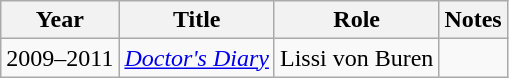<table class="wikitable sortable">
<tr>
<th>Year</th>
<th>Title</th>
<th>Role</th>
<th class="unsortable">Notes</th>
</tr>
<tr>
<td>2009–2011</td>
<td><em><a href='#'>Doctor's Diary</a></em></td>
<td>Lissi von Buren</td>
<td></td>
</tr>
</table>
